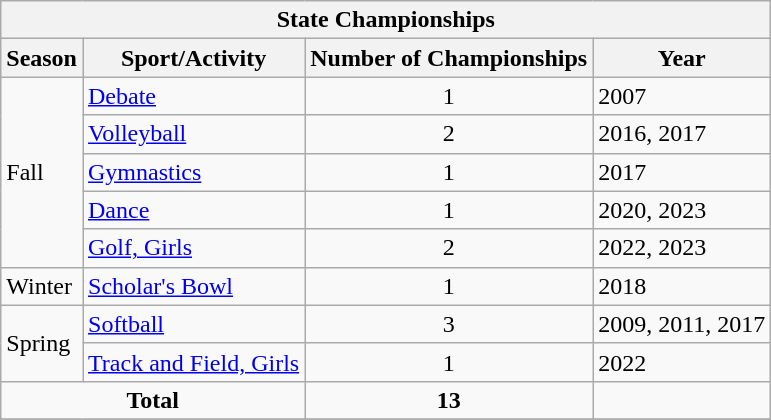<table class="wikitable">
<tr>
<th colspan="4">State Championships</th>
</tr>
<tr>
<th>Season</th>
<th>Sport/Activity</th>
<th>Number of Championships</th>
<th>Year</th>
</tr>
<tr>
<td rowspan="5">Fall</td>
<td><a href='#'>Debate</a></td>
<td align="center">1</td>
<td>2007</td>
</tr>
<tr>
<td><a href='#'>Volleyball</a></td>
<td align="center">2</td>
<td>2016, 2017</td>
</tr>
<tr>
<td><a href='#'>Gymnastics</a></td>
<td align="center">1</td>
<td>2017</td>
</tr>
<tr>
<td><a href='#'>Dance</a></td>
<td align="center">1</td>
<td>2020, 2023</td>
</tr>
<tr>
<td><a href='#'>Golf, Girls</a></td>
<td align="center">2</td>
<td>2022, 2023</td>
</tr>
<tr>
<td>Winter</td>
<td><a href='#'>Scholar's Bowl</a></td>
<td align="center">1</td>
<td>2018</td>
</tr>
<tr>
<td rowspan="2">Spring</td>
<td><a href='#'>Softball</a></td>
<td align="center">3</td>
<td>2009, 2011, 2017</td>
</tr>
<tr>
<td><a href='#'>Track and Field, Girls</a></td>
<td align="center">1</td>
<td>2022</td>
</tr>
<tr>
<td align="center" colspan="2"><strong>Total</strong></td>
<td align="center"><strong>13</strong></td>
<td></td>
</tr>
<tr>
</tr>
</table>
